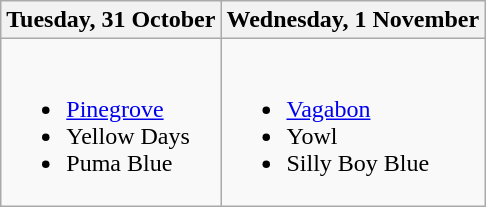<table class="wikitable">
<tr>
<th>Tuesday, 31 October</th>
<th>Wednesday, 1 November</th>
</tr>
<tr valign="top">
<td><br><ul><li><a href='#'>Pinegrove</a></li><li>Yellow Days</li><li>Puma Blue</li></ul></td>
<td><br><ul><li><a href='#'>Vagabon</a></li><li>Yowl</li><li>Silly Boy Blue</li></ul></td>
</tr>
</table>
